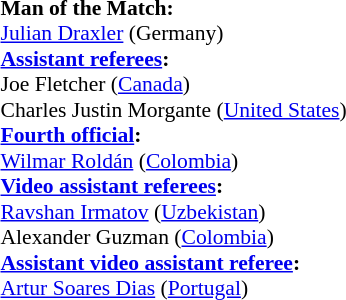<table style="width:100%; font-size:90%;">
<tr>
<td><br><strong>Man of the Match:</strong>
<br><a href='#'>Julian Draxler</a> (Germany)<br><strong><a href='#'>Assistant referees</a>:</strong>
<br>Joe Fletcher (<a href='#'>Canada</a>)
<br>Charles Justin Morgante (<a href='#'>United States</a>)
<br><strong><a href='#'>Fourth official</a>:</strong>
<br><a href='#'>Wilmar Roldán</a> (<a href='#'>Colombia</a>)
<br><strong><a href='#'>Video assistant referees</a>:</strong>
<br><a href='#'>Ravshan Irmatov</a> (<a href='#'>Uzbekistan</a>)
<br>Alexander Guzman (<a href='#'>Colombia</a>)
<br><strong><a href='#'>Assistant video assistant referee</a>:</strong>
<br><a href='#'>Artur Soares Dias</a> (<a href='#'>Portugal</a>)</td>
</tr>
</table>
